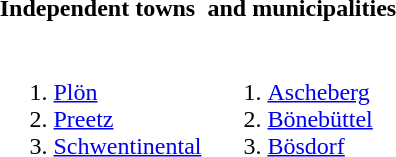<table>
<tr ---->
<th>Independent towns</th>
<th>and municipalities</th>
</tr>
<tr>
<td valign=top><br><ol><li><a href='#'>Plön</a></li><li><a href='#'>Preetz</a></li><li><a href='#'>Schwentinental</a></li></ol></td>
<td valign=top><br><ol><li><a href='#'>Ascheberg</a></li><li><a href='#'>Bönebüttel</a></li><li><a href='#'>Bösdorf</a></li></ol></td>
</tr>
</table>
